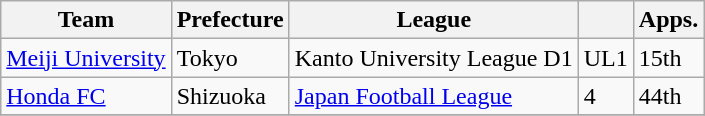<table class="wikitable sortable" style="text-align:left">
<tr>
<th>Team</th>
<th>Prefecture</th>
<th>League</th>
<th></th>
<th>Apps.</th>
</tr>
<tr>
<td><a href='#'>Meiji University</a></td>
<td>Tokyo</td>
<td>Kanto University League D1</td>
<td>UL1</td>
<td>15th</td>
</tr>
<tr>
<td><a href='#'>Honda FC</a></td>
<td>Shizuoka</td>
<td><a href='#'>Japan Football League</a></td>
<td>4</td>
<td>44th</td>
</tr>
<tr>
</tr>
</table>
